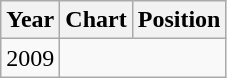<table class="wikitable">
<tr>
<th>Year</th>
<th>Chart</th>
<th>Position</th>
</tr>
<tr>
<td rowspan="2">2009<br></td>
</tr>
<tr>
</tr>
</table>
